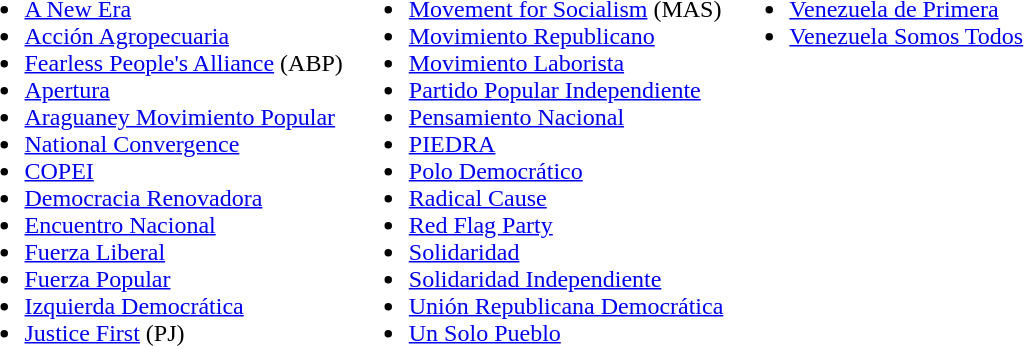<table>
<tr>
<td valign=top><br><ul><li><a href='#'>A New Era</a></li><li><a href='#'>Acción Agropecuaria</a></li><li><a href='#'>Fearless People's Alliance</a> (ABP)</li><li><a href='#'>Apertura</a></li><li><a href='#'>Araguaney Movimiento Popular</a></li><li><a href='#'>National Convergence</a></li><li><a href='#'>COPEI</a></li><li><a href='#'>Democracia Renovadora</a></li><li><a href='#'>Encuentro Nacional</a></li><li><a href='#'>Fuerza Liberal</a></li><li><a href='#'>Fuerza Popular</a></li><li><a href='#'>Izquierda Democrática</a></li><li><a href='#'>Justice First</a> (PJ)</li></ul></td>
<td valign=top><br><ul><li><a href='#'>Movement for Socialism</a> (MAS)</li><li><a href='#'>Movimiento Republicano</a></li><li><a href='#'>Movimiento Laborista</a></li><li><a href='#'>Partido Popular Independiente</a></li><li><a href='#'>Pensamiento Nacional</a></li><li><a href='#'>PIEDRA</a></li><li><a href='#'>Polo Democrático</a></li><li><a href='#'>Radical Cause</a></li><li><a href='#'>Red Flag Party</a></li><li><a href='#'>Solidaridad</a></li><li><a href='#'>Solidaridad Independiente</a></li><li><a href='#'>Unión Republicana Democrática</a></li><li><a href='#'>Un Solo Pueblo</a></li></ul></td>
<td valign=top><br><ul><li><a href='#'>Venezuela de Primera</a></li><li><a href='#'>Venezuela Somos Todos</a></li></ul></td>
</tr>
</table>
